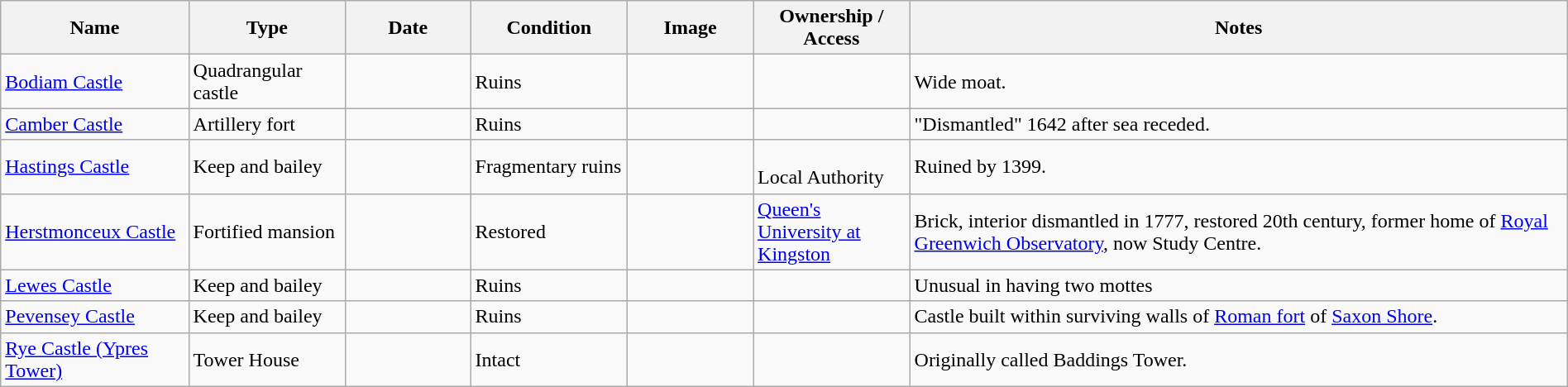<table class="wikitable sortable sticky-header" width="100%">
<tr>
<th width="12%">Name</th>
<th width="10%">Type</th>
<th width="8%">Date</th>
<th width="10%">Condition</th>
<th class="unsortable" width="94">Image</th>
<th width="10%">Ownership / Access</th>
<th class="unsortable">Notes</th>
</tr>
<tr>
<td><a href='#'>Bodiam Castle</a></td>
<td>Quadrangular castle</td>
<td></td>
<td>Ruins</td>
<td></td>
<td></td>
<td>Wide moat.</td>
</tr>
<tr>
<td><a href='#'>Camber Castle</a></td>
<td>Artillery fort</td>
<td></td>
<td>Ruins</td>
<td></td>
<td></td>
<td>"Dismantled" 1642 after sea receded.</td>
</tr>
<tr>
<td><a href='#'>Hastings Castle</a></td>
<td>Keep and bailey</td>
<td></td>
<td>Fragmentary ruins</td>
<td></td>
<td><br>Local Authority</td>
<td>Ruined by 1399.</td>
</tr>
<tr>
<td><a href='#'>Herstmonceux Castle</a></td>
<td>Fortified mansion</td>
<td></td>
<td>Restored</td>
<td></td>
<td><a href='#'>Queen's University at Kingston</a></td>
<td>Brick, interior dismantled in 1777, restored 20th century, former home of <a href='#'>Royal Greenwich Observatory</a>, now Study Centre.</td>
</tr>
<tr>
<td><a href='#'>Lewes Castle</a></td>
<td>Keep and bailey</td>
<td></td>
<td>Ruins</td>
<td></td>
<td></td>
<td>Unusual in having two mottes</td>
</tr>
<tr>
<td><a href='#'>Pevensey Castle</a></td>
<td>Keep and bailey</td>
<td></td>
<td>Ruins</td>
<td></td>
<td></td>
<td>Castle built within surviving walls of <a href='#'>Roman fort</a> of <a href='#'>Saxon Shore</a>.</td>
</tr>
<tr>
<td><a href='#'>Rye Castle (Ypres Tower)</a></td>
<td>Tower House</td>
<td></td>
<td>Intact</td>
<td></td>
<td></td>
<td>Originally called Baddings Tower.</td>
</tr>
</table>
